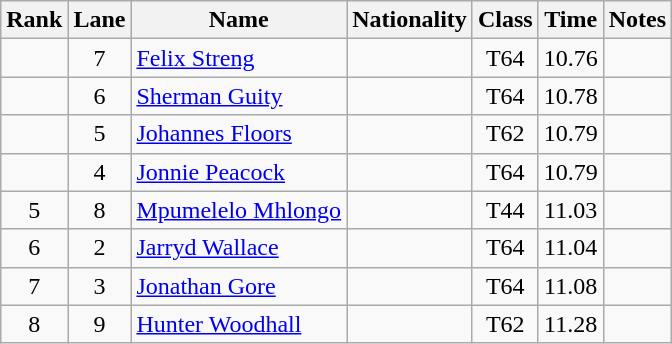<table class="wikitable sortable" style="text-align:center">
<tr>
<th>Rank</th>
<th>Lane</th>
<th>Name</th>
<th>Nationality</th>
<th>Class</th>
<th>Time</th>
<th>Notes</th>
</tr>
<tr>
<td></td>
<td>7</td>
<td align="left"><a href='#'>Felix Streng</a></td>
<td align="left"></td>
<td>T64</td>
<td>10.76</td>
<td></td>
</tr>
<tr>
<td></td>
<td>6</td>
<td align="left"><a href='#'>Sherman Guity</a></td>
<td align="left"></td>
<td>T64</td>
<td>10.78</td>
<td></td>
</tr>
<tr>
<td></td>
<td>5</td>
<td align="left"><a href='#'>Johannes Floors</a></td>
<td align="left"></td>
<td>T62</td>
<td>10.79</td>
<td></td>
</tr>
<tr>
<td></td>
<td>4</td>
<td align="left"><a href='#'>Jonnie Peacock</a></td>
<td align="left"></td>
<td>T64</td>
<td>10.79</td>
<td></td>
</tr>
<tr>
<td>5</td>
<td>8</td>
<td align="left"><a href='#'>Mpumelelo Mhlongo</a></td>
<td align="left"></td>
<td>T44</td>
<td>11.03</td>
<td></td>
</tr>
<tr>
<td>6</td>
<td>2</td>
<td align="left"><a href='#'>Jarryd Wallace</a></td>
<td align="left"></td>
<td>T64</td>
<td>11.04</td>
<td></td>
</tr>
<tr>
<td>7</td>
<td>3</td>
<td align="left"><a href='#'>Jonathan Gore</a></td>
<td align="left"></td>
<td>T64</td>
<td>11.08</td>
<td></td>
</tr>
<tr>
<td>8</td>
<td>9</td>
<td align="left"><a href='#'>Hunter Woodhall</a></td>
<td align="left"></td>
<td>T62</td>
<td>11.28</td>
<td></td>
</tr>
</table>
